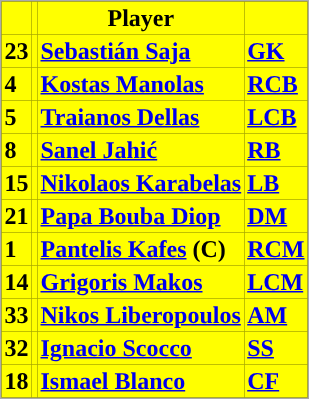<table class="toccolours" border="0" cellpadding="2" cellspacing="0" align="center" style="margin: 0.5em 0 1em 1em; background: #000000; border: 1px #aaaaaa solid;">
<tr bgcolor=#FFFF00>
<th></th>
<th></th>
<th>Player</th>
<th></th>
</tr>
<tr bgcolor=#FFFF00>
<td><strong>23</strong></td>
<td></td>
<td><a href='#'><span><strong>Sebastián Saja</strong></span></a></td>
<td><a href='#'><strong>GK</strong></a></td>
</tr>
<tr bgcolor=#FFFF00>
<td><strong>4</strong></td>
<td></td>
<td><a href='#'><span><strong>Kostas Manolas</strong></span></a></td>
<td><a href='#'><strong>RCB</strong></a></td>
</tr>
<tr bgcolor=#FFFF00>
<td><strong>5</strong></td>
<td></td>
<td><a href='#'><span><strong>Traianos Dellas</strong></span></a></td>
<td><a href='#'><strong>LCB</strong></a></td>
</tr>
<tr bgcolor=#FFFF00>
<td><strong>8</strong></td>
<td></td>
<td><a href='#'><span><strong>Sanel Jahić</strong></span></a></td>
<td><a href='#'><strong>RB</strong></a></td>
</tr>
<tr bgcolor=#FFFF00>
<td><strong>15</strong></td>
<td></td>
<td><a href='#'><span><strong>Nikolaos Karabelas</strong></span></a></td>
<td><a href='#'><strong>LB</strong></a></td>
</tr>
<tr bgcolor=#FFFF00>
<td><strong>21</strong></td>
<td></td>
<td><a href='#'><span><strong>Papa Bouba Diop</strong></span></a></td>
<td><a href='#'><strong>DM</strong></a></td>
</tr>
<tr bgcolor=#FFFF00>
<td><strong>1</strong></td>
<td></td>
<td><a href='#'><span><strong>Pantelis Kafes</strong></span></a> <strong>(C)</strong></td>
<td><a href='#'><strong>RCM</strong></a></td>
</tr>
<tr bgcolor=#FFFF00>
<td><strong>14</strong></td>
<td></td>
<td><a href='#'><span><strong>Grigoris Makos</strong></span></a></td>
<td><a href='#'><strong>LCM</strong></a></td>
</tr>
<tr bgcolor=#FFFF00>
<td><strong>33</strong></td>
<td></td>
<td><a href='#'><span><strong>Nikos Liberopoulos</strong></span></a></td>
<td><a href='#'><strong>AM</strong></a></td>
</tr>
<tr bgcolor=#FFFF00>
<td><strong>32</strong></td>
<td></td>
<td><a href='#'><span><strong>Ignacio Scocco</strong></span></a></td>
<td><a href='#'><strong>SS</strong></a></td>
</tr>
<tr bgcolor=#FFFF00>
<td><strong>18</strong></td>
<td></td>
<td><a href='#'><span><strong>Ismael Blanco</strong></span></a></td>
<td><a href='#'><strong>CF</strong></a></td>
</tr>
</table>
